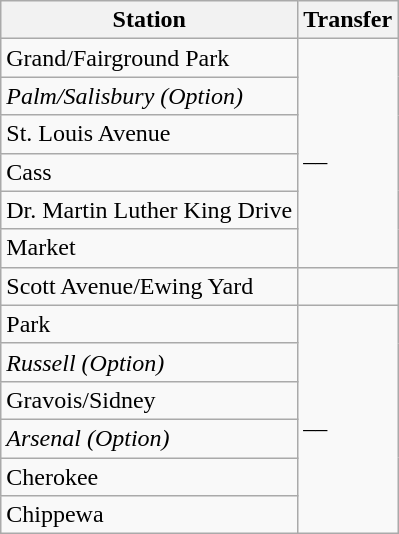<table class="wikitable">
<tr>
<th>Station</th>
<th>Transfer</th>
</tr>
<tr>
<td>Grand/Fairground Park</td>
<td rowspan="6">__</td>
</tr>
<tr>
<td><em>Palm/Salisbury (Option)</em></td>
</tr>
<tr>
<td>St. Louis Avenue</td>
</tr>
<tr>
<td>Cass</td>
</tr>
<tr>
<td>Dr. Martin Luther King Drive</td>
</tr>
<tr>
<td>Market</td>
</tr>
<tr>
<td>Scott Avenue/Ewing Yard</td>
<td> </td>
</tr>
<tr>
<td>Park</td>
<td rowspan="6">__</td>
</tr>
<tr>
<td><em>Russell (Option)</em></td>
</tr>
<tr>
<td>Gravois/Sidney</td>
</tr>
<tr>
<td><em>Arsenal (Option)</em></td>
</tr>
<tr>
<td>Cherokee</td>
</tr>
<tr>
<td>Chippewa</td>
</tr>
</table>
